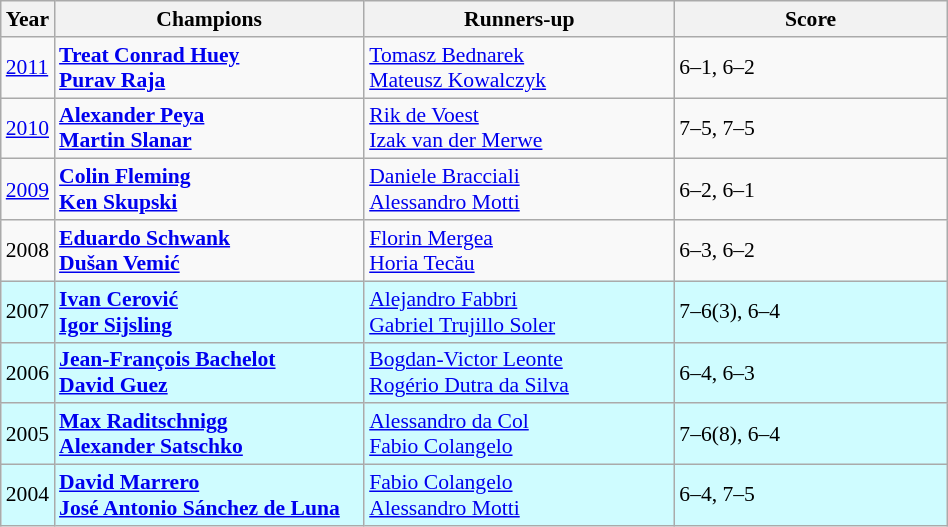<table class="wikitable" style="font-size:90%">
<tr>
<th>Year</th>
<th width="200">Champions</th>
<th width="200">Runners-up</th>
<th width="175">Score</th>
</tr>
<tr>
<td><a href='#'>2011</a></td>
<td> <strong><a href='#'>Treat Conrad Huey</a></strong><br> <strong><a href='#'>Purav Raja</a></strong></td>
<td> <a href='#'>Tomasz Bednarek</a><br> <a href='#'>Mateusz Kowalczyk</a></td>
<td>6–1, 6–2</td>
</tr>
<tr>
<td><a href='#'>2010</a></td>
<td> <strong><a href='#'>Alexander Peya</a></strong><br> <strong><a href='#'>Martin Slanar</a></strong></td>
<td> <a href='#'>Rik de Voest</a><br> <a href='#'>Izak van der Merwe</a></td>
<td>7–5, 7–5</td>
</tr>
<tr>
<td><a href='#'>2009</a></td>
<td> <strong><a href='#'>Colin Fleming</a></strong><br> <strong><a href='#'>Ken Skupski</a></strong></td>
<td> <a href='#'>Daniele Bracciali</a><br> <a href='#'>Alessandro Motti</a></td>
<td>6–2, 6–1</td>
</tr>
<tr>
<td>2008</td>
<td> <strong><a href='#'>Eduardo Schwank</a></strong><br> <strong><a href='#'>Dušan Vemić</a></strong></td>
<td> <a href='#'>Florin Mergea</a><br> <a href='#'>Horia Tecău</a></td>
<td>6–3, 6–2</td>
</tr>
<tr>
<td bgcolor="CFFCFF">2007</td>
<td bgcolor="CFFCFF"> <strong><a href='#'>Ivan Cerović</a></strong><br> <strong><a href='#'>Igor Sijsling</a></strong></td>
<td bgcolor="CFFCFF"> <a href='#'>Alejandro Fabbri</a><br> <a href='#'>Gabriel Trujillo Soler</a></td>
<td bgcolor="CFFCFF">7–6(3), 6–4</td>
</tr>
<tr>
<td bgcolor="CFFCFF">2006</td>
<td bgcolor="CFFCFF"> <strong><a href='#'>Jean-François Bachelot</a></strong><br> <strong><a href='#'>David Guez</a></strong></td>
<td bgcolor="CFFCFF"> <a href='#'>Bogdan-Victor Leonte</a><br> <a href='#'>Rogério Dutra da Silva</a></td>
<td bgcolor="CFFCFF">6–4, 6–3</td>
</tr>
<tr>
<td bgcolor="CFFCFF">2005</td>
<td bgcolor="CFFCFF"> <strong><a href='#'>Max Raditschnigg</a></strong><br> <strong><a href='#'>Alexander Satschko</a></strong></td>
<td bgcolor="CFFCFF"> <a href='#'>Alessandro da Col</a><br> <a href='#'>Fabio Colangelo</a></td>
<td bgcolor="CFFCFF">7–6(8), 6–4</td>
</tr>
<tr>
<td bgcolor="CFFCFF">2004</td>
<td bgcolor="CFFCFF"> <strong><a href='#'>David Marrero</a></strong><br> <strong><a href='#'>José Antonio Sánchez de Luna</a></strong></td>
<td bgcolor="CFFCFF"> <a href='#'>Fabio Colangelo</a><br> <a href='#'>Alessandro Motti</a></td>
<td bgcolor="CFFCFF">6–4, 7–5</td>
</tr>
</table>
